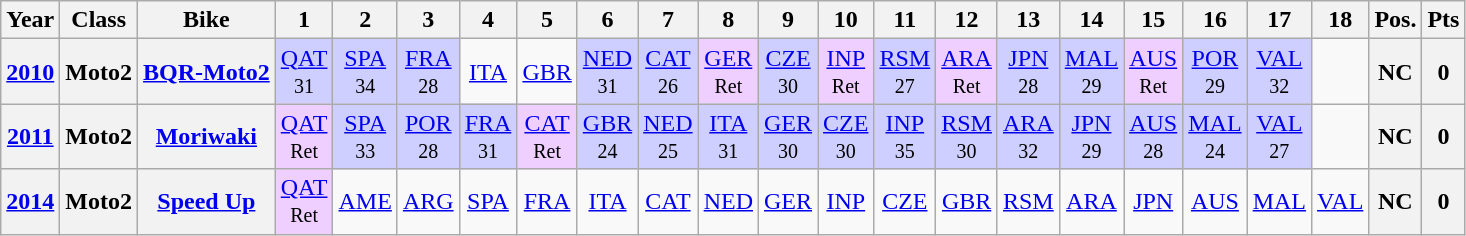<table class="wikitable" style="text-align:center">
<tr>
<th>Year</th>
<th>Class</th>
<th>Bike</th>
<th>1</th>
<th>2</th>
<th>3</th>
<th>4</th>
<th>5</th>
<th>6</th>
<th>7</th>
<th>8</th>
<th>9</th>
<th>10</th>
<th>11</th>
<th>12</th>
<th>13</th>
<th>14</th>
<th>15</th>
<th>16</th>
<th>17</th>
<th>18</th>
<th>Pos.</th>
<th>Pts</th>
</tr>
<tr>
<th><a href='#'>2010</a></th>
<th>Moto2</th>
<th><a href='#'>BQR-Moto2</a></th>
<td style="background:#cfcfff;"><a href='#'>QAT</a><br><small>31</small></td>
<td style="background:#cfcfff;"><a href='#'>SPA</a><br><small>34</small></td>
<td style="background:#cfcfff;"><a href='#'>FRA</a><br><small>28</small></td>
<td><a href='#'>ITA</a></td>
<td><a href='#'>GBR</a></td>
<td style="background:#cfcfff;"><a href='#'>NED</a><br><small>31</small></td>
<td style="background:#cfcfff;"><a href='#'>CAT</a><br><small>26</small></td>
<td style="background:#EFCFFF;"><a href='#'>GER</a><br><small>Ret</small></td>
<td style="background:#cfcfff;"><a href='#'>CZE</a><br><small>30</small></td>
<td style="background:#EFCFFF;"><a href='#'>INP</a><br><small>Ret</small></td>
<td style="background:#cfcfff;"><a href='#'>RSM</a><br><small>27</small></td>
<td style="background:#EFCFFF;"><a href='#'>ARA</a><br><small>Ret</small></td>
<td style="background:#cfcfff;"><a href='#'>JPN</a><br><small>28</small></td>
<td style="background:#cfcfff;"><a href='#'>MAL</a><br><small>29</small></td>
<td style="background:#EFCFFF;"><a href='#'>AUS</a><br><small>Ret</small></td>
<td style="background:#cfcfff;"><a href='#'>POR</a><br><small>29</small></td>
<td style="background:#cfcfff;"><a href='#'>VAL</a><br><small>32</small></td>
<td></td>
<th>NC</th>
<th>0</th>
</tr>
<tr>
<th><a href='#'>2011</a></th>
<th>Moto2</th>
<th><a href='#'>Moriwaki</a></th>
<td style="background:#efcfff;"><a href='#'>QAT</a><br><small>Ret</small></td>
<td style="background:#cfcfff;"><a href='#'>SPA</a><br><small>33</small></td>
<td style="background:#cfcfff;"><a href='#'>POR</a><br><small>28</small></td>
<td style="background:#cfcfff;"><a href='#'>FRA</a><br><small>31</small></td>
<td style="background:#efcfff;"><a href='#'>CAT</a><br><small>Ret</small></td>
<td style="background:#cfcfff;"><a href='#'>GBR</a><br><small>24</small></td>
<td style="background:#cfcfff;"><a href='#'>NED</a><br><small>25</small></td>
<td style="background:#cfcfff;"><a href='#'>ITA</a><br><small>31</small></td>
<td style="background:#cfcfff;"><a href='#'>GER</a><br><small>30</small></td>
<td style="background:#cfcfff;"><a href='#'>CZE</a><br><small>30</small></td>
<td style="background:#cfcfff;"><a href='#'>INP</a><br><small>35</small></td>
<td style="background:#cfcfff;"><a href='#'>RSM</a><br><small>30</small></td>
<td style="background:#cfcfff;"><a href='#'>ARA</a><br><small>32</small></td>
<td style="background:#cfcfff;"><a href='#'>JPN</a><br><small>29</small></td>
<td style="background:#cfcfff;"><a href='#'>AUS</a><br><small>28</small></td>
<td style="background:#cfcfff;"><a href='#'>MAL</a><br><small>24</small></td>
<td style="background:#cfcfff;"><a href='#'>VAL</a><br><small>27</small></td>
<td></td>
<th>NC</th>
<th>0</th>
</tr>
<tr>
<th><a href='#'>2014</a></th>
<th>Moto2</th>
<th><a href='#'>Speed Up</a></th>
<td style="background:#efcfff;"><a href='#'>QAT</a><br><small>Ret</small></td>
<td><a href='#'>AME</a></td>
<td><a href='#'>ARG</a></td>
<td><a href='#'>SPA</a></td>
<td><a href='#'>FRA</a></td>
<td><a href='#'>ITA</a></td>
<td><a href='#'>CAT</a></td>
<td><a href='#'>NED</a></td>
<td><a href='#'>GER</a></td>
<td><a href='#'>INP</a></td>
<td><a href='#'>CZE</a></td>
<td><a href='#'>GBR</a></td>
<td><a href='#'>RSM</a></td>
<td><a href='#'>ARA</a></td>
<td><a href='#'>JPN</a></td>
<td><a href='#'>AUS</a></td>
<td><a href='#'>MAL</a></td>
<td><a href='#'>VAL</a></td>
<th>NC</th>
<th>0</th>
</tr>
</table>
